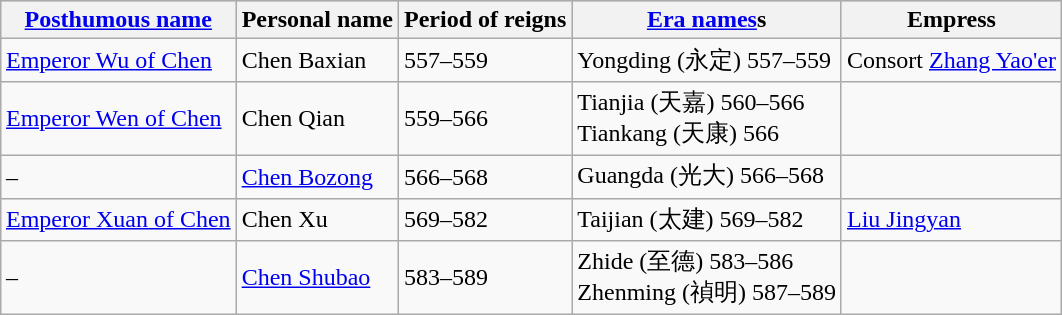<table class="wikitable" style="margin-left: auto; margin-right: auto; border: none;">
<tr bgcolor="#CCCCCC">
<th><a href='#'>Posthumous name</a></th>
<th>Personal name</th>
<th>Period of reigns</th>
<th><a href='#'>Era names</a>s</th>
<th>Empress</th>
</tr>
<tr>
<td><a href='#'>Emperor Wu of Chen</a></td>
<td>Chen Baxian</td>
<td>557–559</td>
<td>Yongding (永定) 557–559</td>
<td>Consort <a href='#'>Zhang Yao'er</a></td>
</tr>
<tr>
<td><a href='#'>Emperor Wen of Chen</a></td>
<td>Chen Qian</td>
<td>559–566</td>
<td>Tianjia (天嘉) 560–566<br>Tiankang (天康) 566</td>
<td></td>
</tr>
<tr>
<td>–</td>
<td><a href='#'>Chen Bozong</a></td>
<td>566–568</td>
<td>Guangda (光大) 566–568</td>
<td></td>
</tr>
<tr>
<td><a href='#'>Emperor Xuan of Chen</a></td>
<td>Chen Xu</td>
<td>569–582</td>
<td>Taijian (太建) 569–582</td>
<td><a href='#'>Liu Jingyan</a></td>
</tr>
<tr>
<td>–</td>
<td><a href='#'>Chen Shubao</a></td>
<td>583–589</td>
<td>Zhide (至德) 583–586<br>Zhenming (禎明) 587–589</td>
<td></td>
</tr>
</table>
